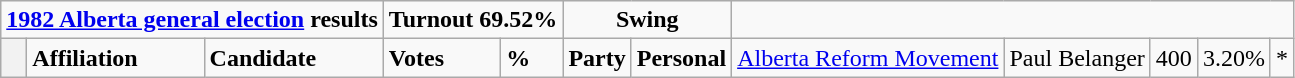<table class="wikitable">
<tr>
<td colspan="3" align=center><strong><a href='#'>1982 Alberta general election</a> results</strong></td>
<td colspan="2"><strong>Turnout 69.52%</strong></td>
<td colspan="2" align=center><strong>Swing</strong></td>
</tr>
<tr>
<th style="width: 10px;"></th>
<td><strong>Affiliation</strong></td>
<td><strong>Candidate</strong></td>
<td><strong>Votes</strong></td>
<td><strong>%</strong></td>
<td><strong>Party</strong></td>
<td><strong>Personal</strong><br>



</td>
<td><a href='#'>Alberta Reform Movement</a></td>
<td>Paul Belanger</td>
<td>400</td>
<td>3.20%</td>
<td colspan=2 align=center>*<br>


</td>
</tr>
</table>
